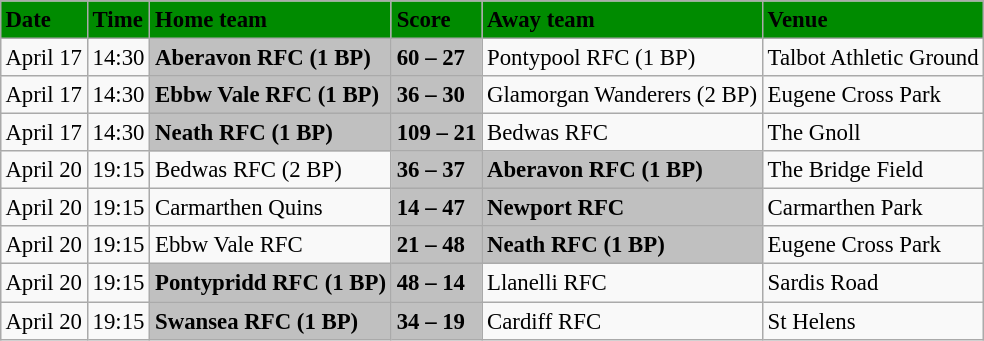<table class="wikitable" style="margin:0.5em auto; font-size:95%">
<tr bgcolor="#008B00">
<td><strong>Date</strong></td>
<td><strong>Time</strong></td>
<td><strong>Home team</strong></td>
<td><strong>Score</strong></td>
<td><strong>Away team</strong></td>
<td><strong>Venue</strong></td>
</tr>
<tr>
<td>April 17</td>
<td>14:30</td>
<td bgcolor="silver"><strong>Aberavon RFC (1 BP)</strong></td>
<td bgcolor="silver"><strong>60 – 27</strong></td>
<td>Pontypool RFC (1 BP)</td>
<td>Talbot Athletic Ground</td>
</tr>
<tr>
<td>April 17</td>
<td>14:30</td>
<td bgcolor="silver"><strong>Ebbw Vale RFC (1 BP)</strong></td>
<td bgcolor="silver"><strong>36 – 30</strong></td>
<td>Glamorgan Wanderers (2 BP)</td>
<td>Eugene Cross Park</td>
</tr>
<tr>
<td>April 17</td>
<td>14:30</td>
<td bgcolor="silver"><strong>Neath RFC (1 BP)</strong></td>
<td bgcolor="silver"><strong>109 – 21</strong></td>
<td>Bedwas RFC</td>
<td>The Gnoll</td>
</tr>
<tr>
<td>April 20</td>
<td>19:15</td>
<td>Bedwas RFC (2 BP)</td>
<td bgcolor="silver"><strong>36 – 37</strong></td>
<td bgcolor="silver"><strong>Aberavon RFC (1 BP)</strong></td>
<td>The Bridge Field</td>
</tr>
<tr>
<td>April 20</td>
<td>19:15</td>
<td>Carmarthen Quins</td>
<td bgcolor="silver"><strong>14 – 47</strong></td>
<td bgcolor="silver"><strong>Newport RFC</strong></td>
<td>Carmarthen Park</td>
</tr>
<tr>
<td>April 20</td>
<td>19:15</td>
<td>Ebbw Vale RFC</td>
<td bgcolor="silver"><strong>21 – 48</strong></td>
<td bgcolor="silver"><strong>Neath RFC (1 BP)</strong></td>
<td>Eugene Cross Park</td>
</tr>
<tr>
<td>April 20</td>
<td>19:15</td>
<td bgcolor="silver"><strong>Pontypridd RFC (1 BP)</strong></td>
<td bgcolor="silver"><strong>48 – 14</strong></td>
<td>Llanelli RFC</td>
<td>Sardis Road</td>
</tr>
<tr>
<td>April 20</td>
<td>19:15</td>
<td bgcolor="silver"><strong>Swansea RFC (1 BP)</strong></td>
<td bgcolor="silver"><strong>34 – 19</strong></td>
<td>Cardiff RFC</td>
<td>St Helens</td>
</tr>
</table>
